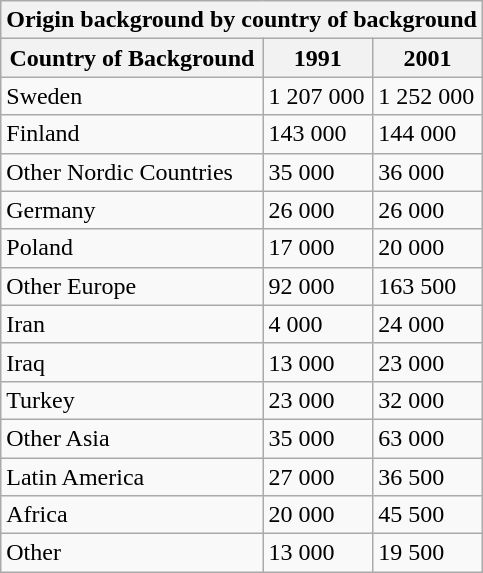<table class="wikitable mw-collapsible mw-collapsed">
<tr>
<th colspan="3">Origin background by country of background</th>
</tr>
<tr>
<th>Country of Background</th>
<th>1991</th>
<th>2001</th>
</tr>
<tr>
<td>Sweden</td>
<td>1 207 000</td>
<td>1 252 000</td>
</tr>
<tr>
<td>Finland</td>
<td>143 000</td>
<td>144 000</td>
</tr>
<tr>
<td>Other Nordic Countries</td>
<td>35 000</td>
<td>36 000</td>
</tr>
<tr>
<td>Germany</td>
<td>26 000</td>
<td>26 000</td>
</tr>
<tr>
<td>Poland</td>
<td>17 000</td>
<td>20 000</td>
</tr>
<tr>
<td>Other Europe</td>
<td>92 000</td>
<td>163 500</td>
</tr>
<tr>
<td>Iran</td>
<td>4 000</td>
<td>24 000</td>
</tr>
<tr>
<td>Iraq</td>
<td>13 000</td>
<td>23 000</td>
</tr>
<tr>
<td>Turkey</td>
<td>23 000</td>
<td>32 000</td>
</tr>
<tr>
<td>Other Asia</td>
<td>35 000</td>
<td>63 000</td>
</tr>
<tr>
<td>Latin America</td>
<td>27 000</td>
<td>36 500</td>
</tr>
<tr>
<td>Africa</td>
<td>20 000</td>
<td>45 500</td>
</tr>
<tr>
<td>Other</td>
<td>13 000</td>
<td>19 500</td>
</tr>
</table>
